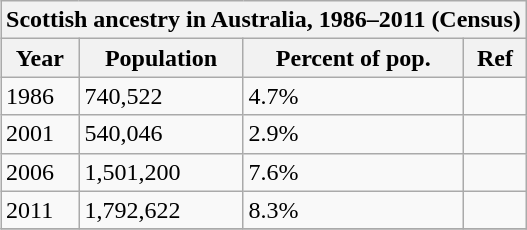<table class="wikitable sortable" align="right">
<tr ---->
<th colspan=5>Scottish ancestry in Australia, 1986–2011 (Census)</th>
</tr>
<tr>
<th style="text-align:center;">Year</th>
<th style="text-align:center;">Population</th>
<th style="text-align:center;">Percent of pop.</th>
<th style="text-align:center;">Ref</th>
</tr>
<tr>
<td>1986</td>
<td>740,522</td>
<td>4.7%</td>
<td></td>
</tr>
<tr>
<td>2001</td>
<td>540,046</td>
<td>2.9%</td>
<td></td>
</tr>
<tr>
<td>2006</td>
<td>1,501,200</td>
<td>7.6%</td>
<td></td>
</tr>
<tr>
<td>2011</td>
<td>1,792,622</td>
<td>8.3%</td>
<td></td>
</tr>
<tr>
</tr>
</table>
